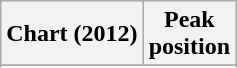<table class="wikitable sortable">
<tr>
<th>Chart (2012)</th>
<th>Peak<br>position</th>
</tr>
<tr>
</tr>
<tr>
</tr>
<tr>
</tr>
<tr>
</tr>
</table>
